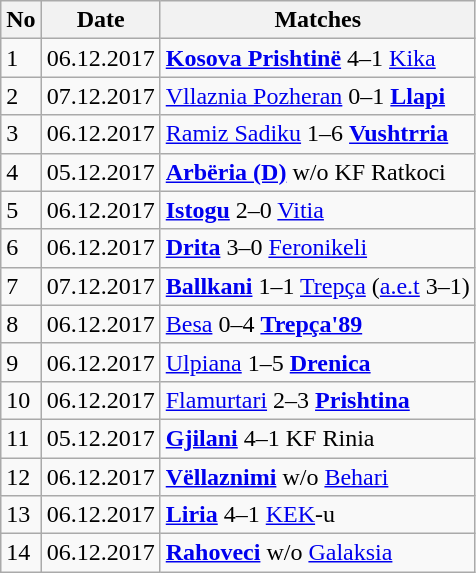<table class="wikitable">
<tr>
<th>No</th>
<th>Date</th>
<th>Matches</th>
</tr>
<tr>
<td>1</td>
<td>06.12.2017</td>
<td><strong><a href='#'>Kosova Prishtinë</a></strong> 4–1 <a href='#'>Kika</a></td>
</tr>
<tr>
<td>2</td>
<td>07.12.2017</td>
<td><a href='#'>Vllaznia Pozheran</a> 0–1 <strong><a href='#'>Llapi</a></strong></td>
</tr>
<tr>
<td>3</td>
<td>06.12.2017</td>
<td><a href='#'>Ramiz Sadiku</a> 1–6 <strong><a href='#'>Vushtrria</a></strong></td>
</tr>
<tr>
<td>4</td>
<td>05.12.2017</td>
<td><strong><a href='#'>Arbëria (D)</a></strong> w/o KF Ratkoci</td>
</tr>
<tr>
<td>5</td>
<td>06.12.2017</td>
<td><strong><a href='#'>Istogu</a></strong> 2–0 <a href='#'>Vitia</a></td>
</tr>
<tr>
<td>6</td>
<td>06.12.2017</td>
<td><strong><a href='#'>Drita</a></strong> 3–0 <a href='#'>Feronikeli</a></td>
</tr>
<tr>
<td>7</td>
<td>07.12.2017</td>
<td><strong><a href='#'>Ballkani</a></strong> 1–1 <a href='#'>Trepça</a> (<a href='#'>a.e.t</a> 3–1)</td>
</tr>
<tr>
<td>8</td>
<td>06.12.2017</td>
<td><a href='#'>Besa</a> 0–4 <strong><a href='#'>Trepça'89</a></strong></td>
</tr>
<tr>
<td>9</td>
<td>06.12.2017</td>
<td><a href='#'>Ulpiana</a> 1–5 <strong><a href='#'>Drenica</a></strong></td>
</tr>
<tr>
<td>10</td>
<td>06.12.2017</td>
<td><a href='#'>Flamurtari</a> 2–3 <strong><a href='#'>Prishtina</a></strong></td>
</tr>
<tr>
<td>11</td>
<td>05.12.2017</td>
<td><strong><a href='#'>Gjilani</a></strong> 4–1 KF Rinia</td>
</tr>
<tr>
<td>12</td>
<td>06.12.2017</td>
<td><strong><a href='#'>Vëllaznimi</a></strong> w/o <a href='#'>Behari</a></td>
</tr>
<tr>
<td>13</td>
<td>06.12.2017</td>
<td><strong><a href='#'>Liria</a></strong> 4–1 <a href='#'>KEK</a>-u</td>
</tr>
<tr>
<td>14</td>
<td>06.12.2017</td>
<td><strong><a href='#'>Rahoveci</a></strong> w/o <a href='#'>Galaksia</a></td>
</tr>
</table>
